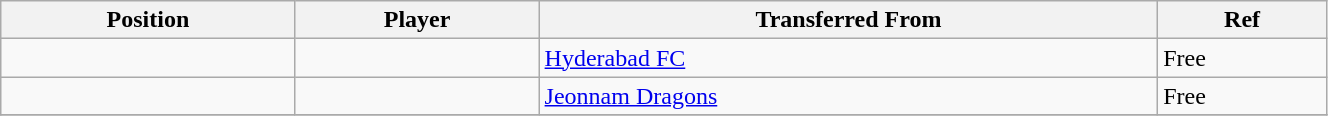<table class="wikitable sortable" style="width:70%; text-align:center; font-size:100%; text-align:left;">
<tr>
<th><strong>Position</strong></th>
<th><strong>Player</strong></th>
<th><strong>Transferred From</strong></th>
<th><strong>Ref</strong></th>
</tr>
<tr>
<td></td>
<td></td>
<td> <a href='#'>Hyderabad FC</a></td>
<td>Free </td>
</tr>
<tr>
<td></td>
<td></td>
<td> <a href='#'>Jeonnam Dragons</a></td>
<td>Free </td>
</tr>
<tr>
</tr>
</table>
